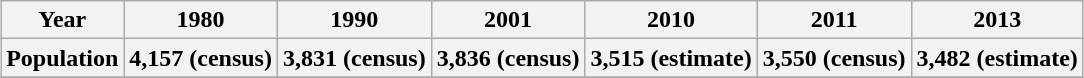<table class="wikitable" style="margin:1em auto;">
<tr>
<th>Year</th>
<th>1980</th>
<th>1990</th>
<th>2001</th>
<th>2010</th>
<th>2011</th>
<th>2013</th>
</tr>
<tr>
<th>Population</th>
<th>4,157 (census)</th>
<th>3,831 (census)</th>
<th>3,836 (census)</th>
<th>3,515 (estimate)</th>
<th>3,550 (census)</th>
<th>3,482 (estimate)</th>
</tr>
<tr>
</tr>
</table>
